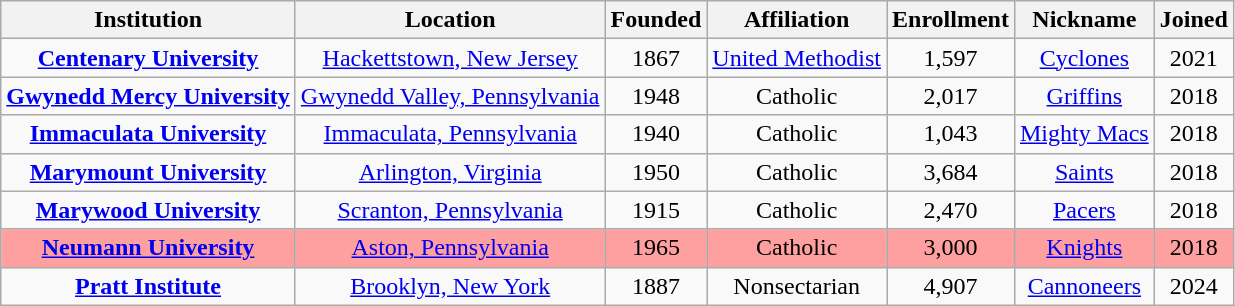<table class="wikitable sortable" style="text-align:center;">
<tr>
<th>Institution</th>
<th>Location</th>
<th>Founded</th>
<th>Affiliation</th>
<th>Enrollment</th>
<th>Nickname</th>
<th>Joined</th>
</tr>
<tr>
<td><strong><a href='#'>Centenary University</a></strong></td>
<td><a href='#'>Hackettstown, New Jersey</a></td>
<td>1867</td>
<td><a href='#'>United Methodist</a></td>
<td>1,597</td>
<td><a href='#'>Cyclones</a></td>
<td>2021</td>
</tr>
<tr>
<td><strong><a href='#'>Gwynedd Mercy University</a></strong></td>
<td><a href='#'>Gwynedd Valley, Pennsylvania</a></td>
<td>1948</td>
<td>Catholic<br></td>
<td>2,017</td>
<td><a href='#'>Griffins</a></td>
<td>2018</td>
</tr>
<tr>
<td><strong><a href='#'>Immaculata University</a></strong></td>
<td><a href='#'>Immaculata, Pennsylvania</a></td>
<td>1940</td>
<td>Catholic<br></td>
<td>1,043</td>
<td><a href='#'>Mighty Macs</a></td>
<td>2018</td>
</tr>
<tr>
<td><strong><a href='#'>Marymount University</a></strong></td>
<td><a href='#'>Arlington, Virginia</a></td>
<td>1950</td>
<td>Catholic<br></td>
<td>3,684</td>
<td><a href='#'>Saints</a></td>
<td>2018</td>
</tr>
<tr>
<td><strong><a href='#'>Marywood University</a></strong></td>
<td><a href='#'>Scranton, Pennsylvania</a></td>
<td>1915</td>
<td>Catholic<br></td>
<td>2,470</td>
<td><a href='#'>Pacers</a></td>
<td>2018</td>
</tr>
<tr bgcolor="ffa0a0">
<td><strong><a href='#'>Neumann University</a></strong></td>
<td><a href='#'>Aston, Pennsylvania</a></td>
<td>1965</td>
<td>Catholic<br></td>
<td>3,000</td>
<td><a href='#'>Knights</a></td>
<td>2018</td>
</tr>
<tr>
<td><strong><a href='#'>Pratt Institute</a></strong></td>
<td><a href='#'>Brooklyn, New York</a></td>
<td>1887</td>
<td>Nonsectarian</td>
<td>4,907</td>
<td><a href='#'>Cannoneers</a></td>
<td>2024</td>
</tr>
</table>
